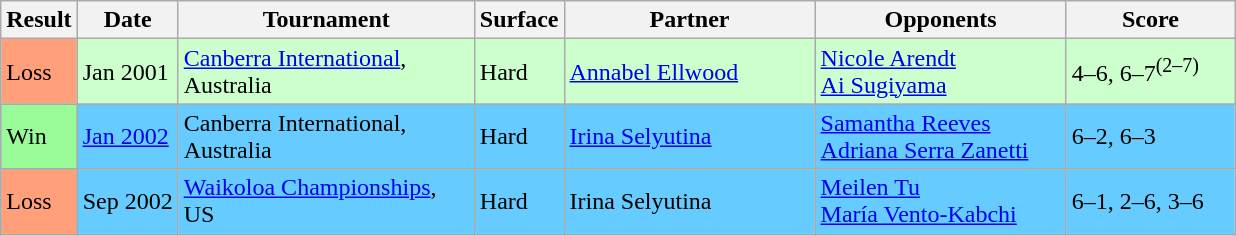<table class="sortable wikitable">
<tr>
<th>Result</th>
<th>Date</th>
<th style="width:190px">Tournament</th>
<th style="width:50px">Surface</th>
<th style="width:160px">Partner</th>
<th style="width:160px">Opponents</th>
<th style="width:105px" class="unsortable">Score</th>
</tr>
<tr style="background:#cfc;">
<td style="background:#ffa07a;">Loss</td>
<td>Jan 2001</td>
<td><a href='#'>Canberra International</a>, Australia</td>
<td>Hard</td>
<td> <a href='#'>Annabel Ellwood</a></td>
<td> <a href='#'>Nicole Arendt</a> <br>  <a href='#'>Ai Sugiyama</a></td>
<td>4–6, 6–7<sup>(2–7)</sup></td>
</tr>
<tr style="background:#6cf;">
<td style="background:#98fb98;">Win</td>
<td><a href='#'>Jan 2002</a></td>
<td>Canberra International, Australia</td>
<td>Hard</td>
<td> <a href='#'>Irina Selyutina</a></td>
<td> <a href='#'>Samantha Reeves</a> <br>  <a href='#'>Adriana Serra Zanetti</a></td>
<td>6–2, 6–3</td>
</tr>
<tr style="background:#6cf;">
<td style="background:#ffa07a;">Loss</td>
<td>Sep 2002</td>
<td><a href='#'>Waikoloa Championships</a>, US</td>
<td>Hard</td>
<td> Irina Selyutina</td>
<td> <a href='#'>Meilen Tu</a> <br>  <a href='#'>María Vento-Kabchi</a></td>
<td>6–1, 2–6, 3–6</td>
</tr>
</table>
